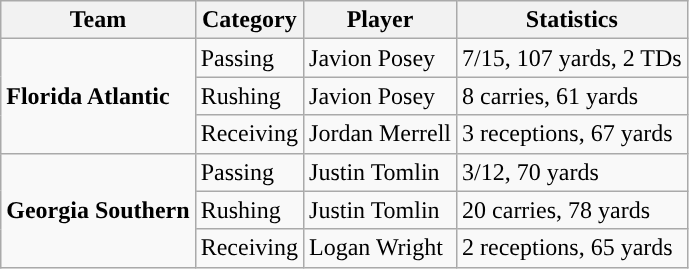<table class="wikitable" style="float: left;">
<tr>
<th>Team</th>
<th>Category</th>
<th>Player</th>
<th>Statistics</th>
</tr>
<tr>
<td rowspan=3><strong>Florida Atlantic</strong></td>
<td>Passing</td>
<td>Javion Posey</td>
<td>7/15, 107 yards, 2 TDs</td>
</tr>
<tr>
<td>Rushing</td>
<td>Javion Posey</td>
<td>8 carries, 61 yards</td>
</tr>
<tr>
<td>Receiving</td>
<td>Jordan Merrell</td>
<td>3 receptions, 67 yards</td>
</tr>
<tr>
<td rowspan=3><strong>Georgia Southern</strong></td>
<td>Passing</td>
<td>Justin Tomlin</td>
<td>3/12, 70 yards</td>
</tr>
<tr>
<td>Rushing</td>
<td>Justin Tomlin</td>
<td>20 carries, 78 yards</td>
</tr>
<tr>
<td>Receiving</td>
<td>Logan Wright</td>
<td>2 receptions, 65 yards</td>
</tr>
</table>
